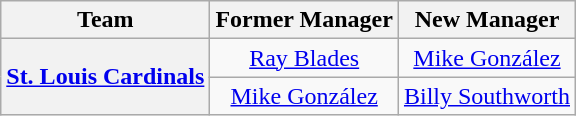<table class="wikitable plainrowheaders" style="text-align:center;">
<tr>
<th>Team</th>
<th>Former Manager</th>
<th>New Manager</th>
</tr>
<tr>
<th rowspan="2" scope="row" style="text-align:center;"><a href='#'>St. Louis Cardinals</a></th>
<td><a href='#'>Ray Blades</a></td>
<td><a href='#'>Mike González</a></td>
</tr>
<tr>
<td><a href='#'>Mike González</a></td>
<td><a href='#'>Billy Southworth</a></td>
</tr>
</table>
